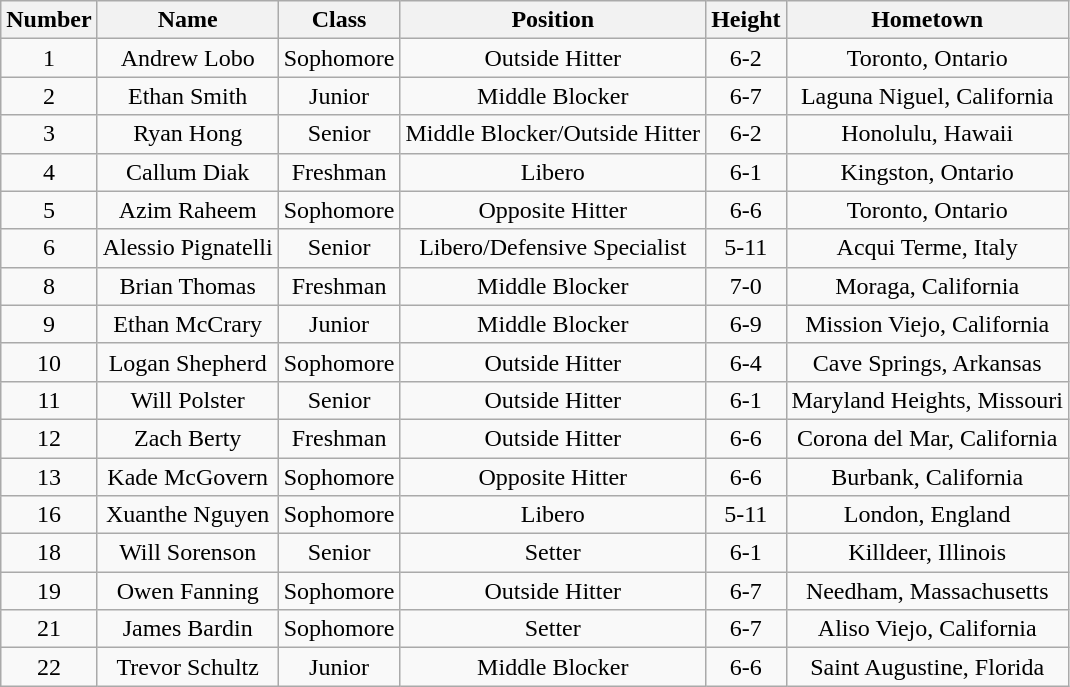<table class="wikitable" style="text-align:center;">
<tr>
<th>Number</th>
<th>Name</th>
<th>Class</th>
<th>Position</th>
<th>Height</th>
<th>Hometown</th>
</tr>
<tr>
<td>1</td>
<td>Andrew Lobo</td>
<td>Sophomore</td>
<td>Outside Hitter</td>
<td>6-2</td>
<td>Toronto, Ontario</td>
</tr>
<tr>
<td>2</td>
<td>Ethan Smith</td>
<td>Junior</td>
<td>Middle Blocker</td>
<td>6-7</td>
<td>Laguna Niguel, California</td>
</tr>
<tr>
<td>3</td>
<td>Ryan Hong</td>
<td>Senior</td>
<td>Middle Blocker/Outside Hitter</td>
<td>6-2</td>
<td>Honolulu, Hawaii</td>
</tr>
<tr>
<td>4</td>
<td>Callum Diak</td>
<td>Freshman</td>
<td>Libero</td>
<td>6-1</td>
<td>Kingston, Ontario</td>
</tr>
<tr>
<td>5</td>
<td>Azim Raheem</td>
<td>Sophomore</td>
<td>Opposite Hitter</td>
<td>6-6</td>
<td>Toronto, Ontario</td>
</tr>
<tr>
<td>6</td>
<td>Alessio Pignatelli</td>
<td>Senior</td>
<td>Libero/Defensive Specialist</td>
<td>5-11</td>
<td>Acqui Terme, Italy</td>
</tr>
<tr>
<td>8</td>
<td>Brian Thomas</td>
<td>Freshman</td>
<td>Middle Blocker</td>
<td>7-0</td>
<td>Moraga, California</td>
</tr>
<tr>
<td>9</td>
<td>Ethan McCrary</td>
<td>Junior</td>
<td>Middle Blocker</td>
<td>6-9</td>
<td>Mission Viejo, California</td>
</tr>
<tr>
<td>10</td>
<td>Logan Shepherd</td>
<td>Sophomore</td>
<td>Outside Hitter</td>
<td>6-4</td>
<td>Cave Springs, Arkansas</td>
</tr>
<tr>
<td>11</td>
<td>Will Polster</td>
<td>Senior</td>
<td>Outside Hitter</td>
<td>6-1</td>
<td>Maryland Heights, Missouri</td>
</tr>
<tr>
<td>12</td>
<td>Zach Berty</td>
<td>Freshman</td>
<td>Outside Hitter</td>
<td>6-6</td>
<td>Corona del Mar, California</td>
</tr>
<tr>
<td>13</td>
<td>Kade McGovern</td>
<td>Sophomore</td>
<td>Opposite Hitter</td>
<td>6-6</td>
<td>Burbank, California</td>
</tr>
<tr>
<td>16</td>
<td>Xuanthe Nguyen</td>
<td>Sophomore</td>
<td>Libero</td>
<td>5-11</td>
<td>London, England</td>
</tr>
<tr>
<td>18</td>
<td>Will Sorenson</td>
<td>Senior</td>
<td>Setter</td>
<td>6-1</td>
<td>Killdeer, Illinois</td>
</tr>
<tr>
<td>19</td>
<td>Owen Fanning</td>
<td>Sophomore</td>
<td>Outside Hitter</td>
<td>6-7</td>
<td>Needham, Massachusetts</td>
</tr>
<tr>
<td>21</td>
<td>James Bardin</td>
<td>Sophomore</td>
<td>Setter</td>
<td>6-7</td>
<td>Aliso Viejo, California</td>
</tr>
<tr>
<td>22</td>
<td>Trevor Schultz</td>
<td>Junior</td>
<td>Middle Blocker</td>
<td>6-6</td>
<td>Saint Augustine, Florida</td>
</tr>
</table>
